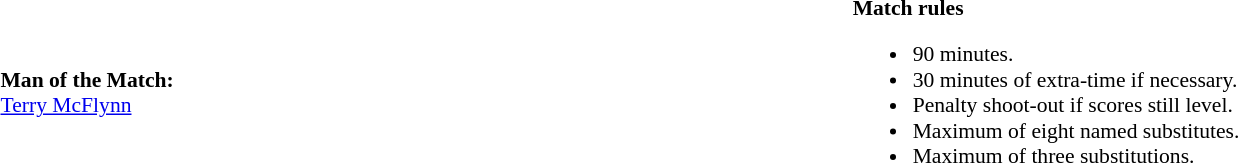<table width=100% style="font-size: 90%">
<tr>
<td><br><strong>Man of the Match:</strong>
<br> <a href='#'>Terry McFlynn</a></td>
<td width=55% valign=top><br><strong>Match rules</strong><ul><li>90 minutes.</li><li>30 minutes of extra-time if necessary.</li><li>Penalty shoot-out if scores still level.</li><li>Maximum of eight named substitutes.</li><li>Maximum of three substitutions.</li></ul></td>
</tr>
</table>
